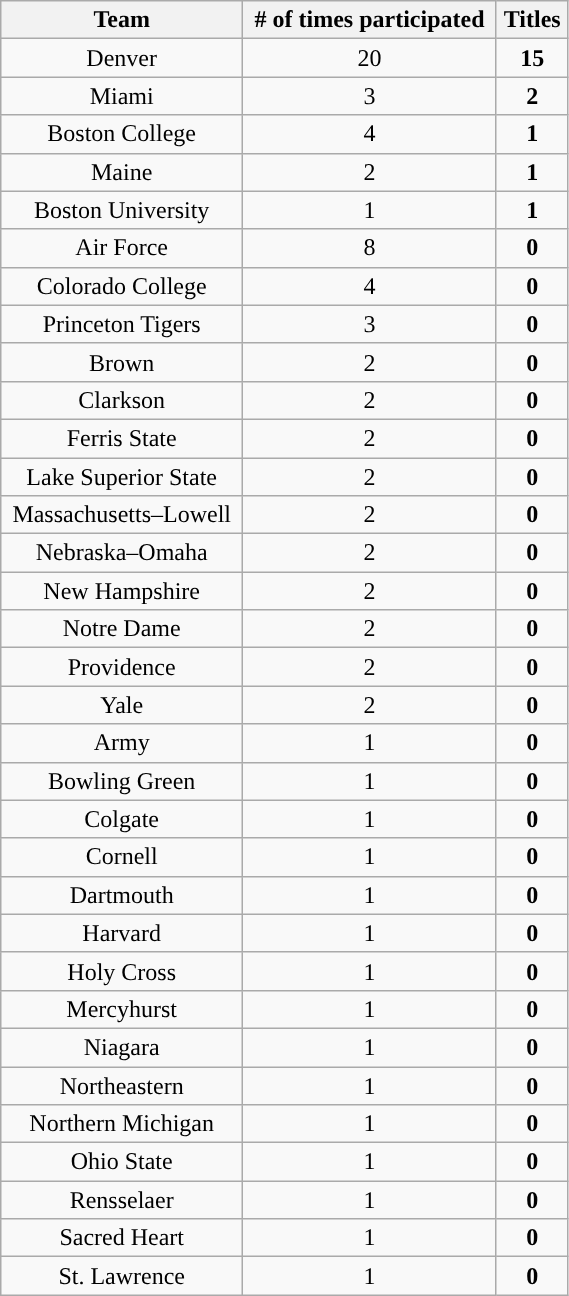<table class="wikitable sortable" style="text-align:center" cellpadding=2 cellspacing=2 width=30%>
<tr>
<th>Team</th>
<th># of times participated</th>
<th><strong>Titles</strong></th>
</tr>
<tr>
<td>Denver</td>
<td>20</td>
<td><strong>15</strong></td>
</tr>
<tr>
<td>Miami</td>
<td>3</td>
<td><strong>2</strong></td>
</tr>
<tr>
<td>Boston College</td>
<td>4</td>
<td><strong>1</strong></td>
</tr>
<tr>
<td>Maine</td>
<td>2</td>
<td><strong>1</strong></td>
</tr>
<tr>
<td>Boston University</td>
<td>1</td>
<td><strong>1</strong></td>
</tr>
<tr>
<td>Air Force</td>
<td>8</td>
<td><strong>0</strong></td>
</tr>
<tr>
<td>Colorado College</td>
<td>4</td>
<td><strong>0</strong></td>
</tr>
<tr>
<td>Princeton Tigers</td>
<td>3</td>
<td><strong>0</strong></td>
</tr>
<tr>
<td>Brown</td>
<td>2</td>
<td><strong>0</strong></td>
</tr>
<tr>
<td>Clarkson</td>
<td>2</td>
<td><strong>0</strong></td>
</tr>
<tr>
<td>Ferris State</td>
<td>2</td>
<td><strong>0</strong></td>
</tr>
<tr>
<td>Lake Superior State</td>
<td>2</td>
<td><strong>0</strong></td>
</tr>
<tr>
<td>Massachusetts–Lowell</td>
<td>2</td>
<td><strong>0</strong></td>
</tr>
<tr>
<td>Nebraska–Omaha</td>
<td>2</td>
<td><strong>0</strong></td>
</tr>
<tr>
<td>New Hampshire</td>
<td>2</td>
<td><strong>0</strong></td>
</tr>
<tr>
<td>Notre Dame</td>
<td>2</td>
<td><strong>0</strong></td>
</tr>
<tr>
<td>Providence</td>
<td>2</td>
<td><strong>0</strong></td>
</tr>
<tr>
<td>Yale</td>
<td>2</td>
<td><strong>0</strong></td>
</tr>
<tr>
<td>Army</td>
<td>1</td>
<td><strong>0</strong></td>
</tr>
<tr>
<td>Bowling Green</td>
<td>1</td>
<td><strong>0</strong></td>
</tr>
<tr>
<td>Colgate</td>
<td>1</td>
<td><strong>0</strong></td>
</tr>
<tr>
<td>Cornell</td>
<td>1</td>
<td><strong>0</strong></td>
</tr>
<tr>
<td>Dartmouth</td>
<td>1</td>
<td><strong>0</strong></td>
</tr>
<tr>
<td>Harvard</td>
<td>1</td>
<td><strong>0</strong></td>
</tr>
<tr>
<td>Holy Cross</td>
<td>1</td>
<td><strong>0</strong></td>
</tr>
<tr>
<td>Mercyhurst</td>
<td>1</td>
<td><strong>0</strong></td>
</tr>
<tr>
<td>Niagara</td>
<td>1</td>
<td><strong>0</strong></td>
</tr>
<tr>
<td>Northeastern</td>
<td>1</td>
<td><strong>0</strong></td>
</tr>
<tr>
<td>Northern Michigan</td>
<td>1</td>
<td><strong>0</strong></td>
</tr>
<tr>
<td>Ohio State</td>
<td>1</td>
<td><strong>0</strong></td>
</tr>
<tr>
<td>Rensselaer</td>
<td>1</td>
<td><strong>0</strong></td>
</tr>
<tr>
<td>Sacred Heart</td>
<td>1</td>
<td><strong>0</strong></td>
</tr>
<tr>
<td>St. Lawrence</td>
<td>1</td>
<td><strong>0</strong></td>
</tr>
</table>
